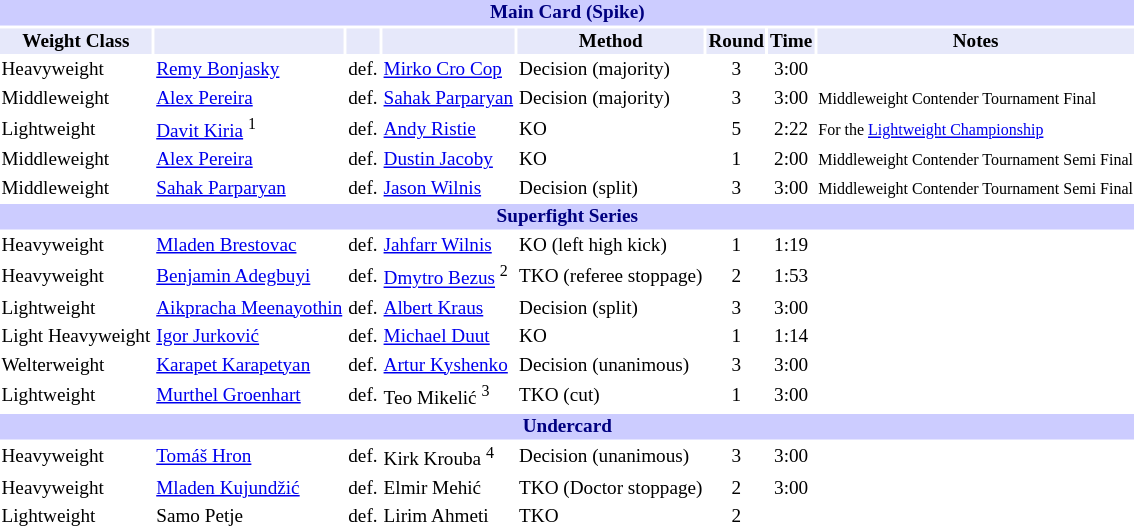<table class="toccolours" style="font-size: 80%;">
<tr>
<th colspan="8" style="background-color: #ccf; color: #000080; text-align: center;"><strong>Main Card (Spike)</strong></th>
</tr>
<tr>
<th colspan="1" style="background-color: #E6E8FA; color: #000000; text-align: center;">Weight Class</th>
<th colspan="1" style="background-color: #E6E8FA; color: #000000; text-align: center;"></th>
<th colspan="1" style="background-color: #E6E8FA; color: #000000; text-align: center;"></th>
<th colspan="1" style="background-color: #E6E8FA; color: #000000; text-align: center;"></th>
<th colspan="1" style="background-color: #E6E8FA; color: #000000; text-align: center;">Method</th>
<th colspan="1" style="background-color: #E6E8FA; color: #000000; text-align: center;">Round</th>
<th colspan="1" style="background-color: #E6E8FA; color: #000000; text-align: center;">Time</th>
<th colspan="1" style="background-color: #E6E8FA; color: #000000; text-align: center;">Notes</th>
</tr>
<tr>
<td>Heavyweight</td>
<td> <a href='#'>Remy Bonjasky</a></td>
<td align=center>def.</td>
<td> <a href='#'>Mirko Cro Cop</a></td>
<td>Decision (majority)</td>
<td align=center>3</td>
<td align=center>3:00</td>
<td></td>
</tr>
<tr>
<td>Middleweight</td>
<td> <a href='#'>Alex Pereira</a></td>
<td align=center>def.</td>
<td> <a href='#'>Sahak Parparyan</a></td>
<td>Decision (majority)</td>
<td align=center>3</td>
<td align=center>3:00</td>
<td><small>Middleweight Contender Tournament Final</small></td>
</tr>
<tr>
<td>Lightweight</td>
<td> <a href='#'>Davit Kiria</a> <sup>1</sup></td>
<td align=center>def.</td>
<td> <a href='#'>Andy Ristie</a></td>
<td>KO</td>
<td align=center>5</td>
<td align=center>2:22</td>
<td><small>For the <a href='#'>Lightweight Championship</a></small></td>
</tr>
<tr>
<td>Middleweight</td>
<td> <a href='#'>Alex Pereira</a></td>
<td align=center>def.</td>
<td> <a href='#'>Dustin Jacoby</a></td>
<td>KO</td>
<td align=center>1</td>
<td align=center>2:00</td>
<td><small>Middleweight Contender Tournament Semi Final</small></td>
</tr>
<tr>
<td>Middleweight</td>
<td> <a href='#'>Sahak Parparyan</a></td>
<td align=center>def.</td>
<td> <a href='#'>Jason Wilnis</a></td>
<td>Decision (split)</td>
<td align=center>3</td>
<td align=center>3:00</td>
<td><small>Middleweight Contender Tournament Semi Final </small></td>
</tr>
<tr>
<th colspan="8" style="background-color: #ccf; color: #000080; text-align: center;"><strong>Superfight Series</strong></th>
</tr>
<tr>
<td>Heavyweight</td>
<td> <a href='#'>Mladen Brestovac</a></td>
<td align=center>def.</td>
<td> <a href='#'>Jahfarr Wilnis</a></td>
<td>KO (left high kick)</td>
<td align=center>1</td>
<td align=center>1:19</td>
<td></td>
</tr>
<tr>
<td>Heavyweight</td>
<td> <a href='#'>Benjamin Adegbuyi</a></td>
<td align=center>def.</td>
<td> <a href='#'>Dmytro Bezus</a> <sup>2</sup></td>
<td>TKO (referee stoppage)</td>
<td align=center>2</td>
<td align=center>1:53</td>
<td></td>
</tr>
<tr>
<td>Lightweight</td>
<td> <a href='#'>Aikpracha Meenayothin</a></td>
<td align=center>def.</td>
<td> <a href='#'>Albert Kraus</a></td>
<td>Decision (split)</td>
<td align=center>3</td>
<td align=center>3:00</td>
</tr>
<tr>
<td>Light Heavyweight</td>
<td> <a href='#'>Igor Jurković</a></td>
<td align=center>def.</td>
<td> <a href='#'>Michael Duut</a></td>
<td>KO</td>
<td align=center>1</td>
<td align=center>1:14</td>
</tr>
<tr>
<td>Welterweight</td>
<td> <a href='#'>Karapet Karapetyan</a></td>
<td align=center>def.</td>
<td> <a href='#'>Artur Kyshenko</a></td>
<td>Decision (unanimous)</td>
<td align=center>3</td>
<td align=center>3:00</td>
<td></td>
</tr>
<tr>
<td>Lightweight</td>
<td> <a href='#'>Murthel Groenhart</a></td>
<td align=center>def.</td>
<td> Teo Mikelić <sup>3</sup></td>
<td>TKO (cut)</td>
<td align=center>1</td>
<td align=center>3:00</td>
<td></td>
</tr>
<tr>
<th colspan="8" style="background-color: #ccf; color: #000080; text-align: center;"><strong>Undercard</strong></th>
</tr>
<tr>
<td>Heavyweight</td>
<td> <a href='#'>Tomáš Hron</a></td>
<td align=center>def.</td>
<td> Kirk Krouba <sup>4</sup></td>
<td>Decision (unanimous)</td>
<td align=center>3</td>
<td align=center>3:00</td>
</tr>
<tr>
<td>Heavyweight</td>
<td> <a href='#'>Mladen Kujundžić</a></td>
<td align=center>def.</td>
<td> Elmir Mehić</td>
<td>TKO (Doctor stoppage)</td>
<td align=center>2</td>
<td align=center>3:00</td>
</tr>
<tr>
<td>Lightweight</td>
<td> Samo Petje</td>
<td align=center>def.</td>
<td> Lirim Ahmeti</td>
<td>TKO</td>
<td align=center>2</td>
<td align=center></td>
</tr>
</table>
